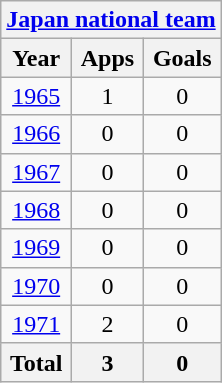<table class="wikitable" style="text-align:center">
<tr>
<th colspan=3><a href='#'>Japan national team</a></th>
</tr>
<tr>
<th>Year</th>
<th>Apps</th>
<th>Goals</th>
</tr>
<tr>
<td><a href='#'>1965</a></td>
<td>1</td>
<td>0</td>
</tr>
<tr>
<td><a href='#'>1966</a></td>
<td>0</td>
<td>0</td>
</tr>
<tr>
<td><a href='#'>1967</a></td>
<td>0</td>
<td>0</td>
</tr>
<tr>
<td><a href='#'>1968</a></td>
<td>0</td>
<td>0</td>
</tr>
<tr>
<td><a href='#'>1969</a></td>
<td>0</td>
<td>0</td>
</tr>
<tr>
<td><a href='#'>1970</a></td>
<td>0</td>
<td>0</td>
</tr>
<tr>
<td><a href='#'>1971</a></td>
<td>2</td>
<td>0</td>
</tr>
<tr>
<th>Total</th>
<th>3</th>
<th>0</th>
</tr>
</table>
